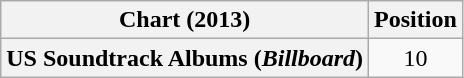<table class="wikitable plainrowheaders" style="text-align:center;">
<tr>
<th scope="col">Chart (2013)</th>
<th scope="col">Position</th>
</tr>
<tr>
<th scope="row">US Soundtrack Albums (<em>Billboard</em>)</th>
<td>10</td>
</tr>
</table>
